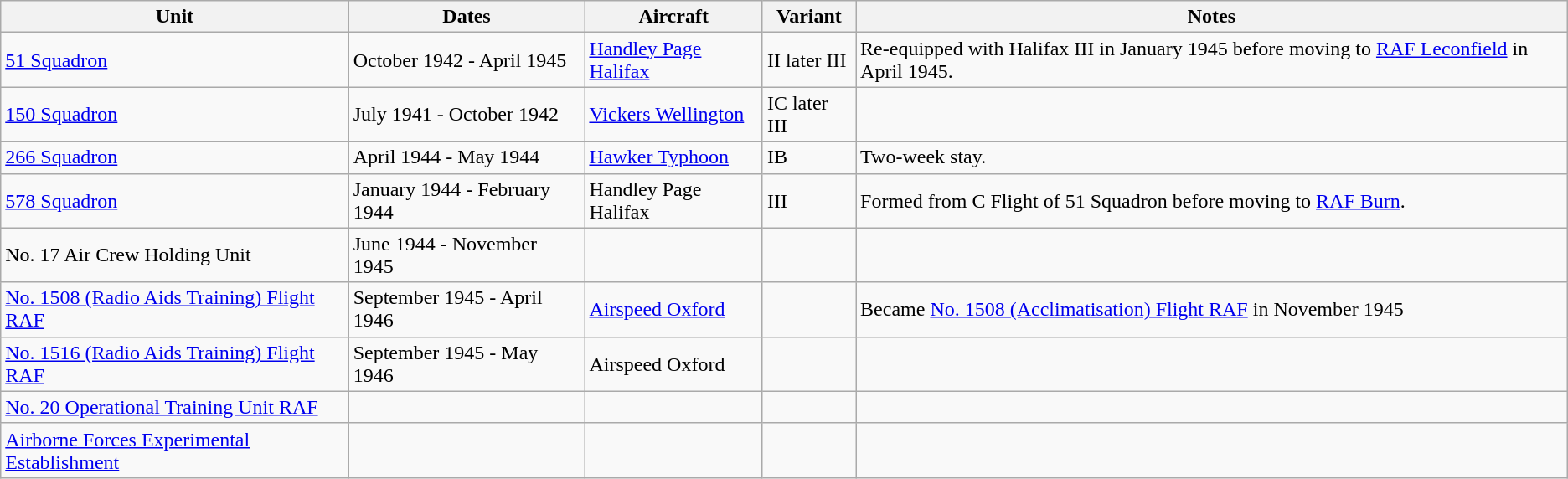<table class="wikitable">
<tr>
<th>Unit</th>
<th>Dates</th>
<th>Aircraft</th>
<th>Variant</th>
<th>Notes</th>
</tr>
<tr>
<td><a href='#'>51 Squadron</a></td>
<td>October 1942 - April 1945</td>
<td><a href='#'>Handley Page Halifax</a></td>
<td>II later III</td>
<td>Re-equipped with Halifax III in January 1945 before moving to <a href='#'>RAF Leconfield</a> in April 1945.</td>
</tr>
<tr>
<td><a href='#'>150 Squadron</a></td>
<td>July 1941 - October 1942</td>
<td><a href='#'>Vickers Wellington</a></td>
<td>IC later III</td>
<td></td>
</tr>
<tr>
<td><a href='#'>266 Squadron</a></td>
<td>April 1944 - May 1944</td>
<td><a href='#'>Hawker Typhoon</a></td>
<td>IB</td>
<td>Two-week stay.</td>
</tr>
<tr>
<td><a href='#'>578 Squadron</a></td>
<td>January 1944 - February 1944</td>
<td>Handley Page Halifax</td>
<td>III</td>
<td>Formed from C Flight of 51 Squadron before moving to <a href='#'>RAF Burn</a>.</td>
</tr>
<tr>
<td>No. 17 Air Crew Holding Unit</td>
<td>June 1944 - November 1945</td>
<td></td>
<td></td>
<td></td>
</tr>
<tr>
<td><a href='#'>No. 1508 (Radio Aids Training) Flight RAF</a></td>
<td>September 1945 - April 1946</td>
<td><a href='#'>Airspeed Oxford</a></td>
<td></td>
<td>Became <a href='#'>No. 1508 (Acclimatisation) Flight RAF</a> in November 1945</td>
</tr>
<tr>
<td><a href='#'>No. 1516 (Radio Aids Training) Flight RAF</a></td>
<td>September 1945 - May 1946</td>
<td>Airspeed Oxford</td>
<td></td>
<td></td>
</tr>
<tr>
<td><a href='#'>No. 20 Operational Training Unit RAF</a></td>
<td></td>
<td></td>
<td></td>
<td></td>
</tr>
<tr>
<td><a href='#'>Airborne Forces Experimental Establishment</a></td>
<td></td>
<td></td>
<td></td>
<td></td>
</tr>
</table>
